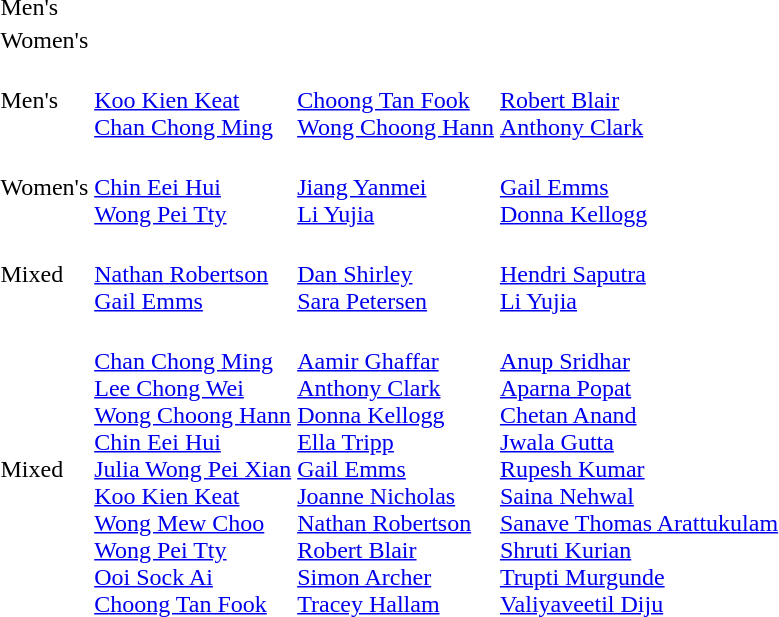<table>
<tr>
<td>Men's </td>
<td></td>
<td></td>
<td></td>
</tr>
<tr>
<td>Women's </td>
<td></td>
<td></td>
<td></td>
</tr>
<tr>
<td>Men's </td>
<td><br><a href='#'>Koo Kien Keat</a><br><a href='#'>Chan Chong Ming</a></td>
<td><br><a href='#'>Choong Tan Fook</a><br><a href='#'>Wong Choong Hann</a></td>
<td><br><a href='#'>Robert Blair</a><br><a href='#'>Anthony Clark</a></td>
</tr>
<tr>
<td>Women's </td>
<td><br><a href='#'>Chin Eei Hui</a><br><a href='#'>Wong Pei Tty</a></td>
<td><br><a href='#'>Jiang Yanmei</a><br><a href='#'>Li Yujia</a></td>
<td><br><a href='#'>Gail Emms</a><br><a href='#'>Donna Kellogg</a></td>
</tr>
<tr>
<td>Mixed </td>
<td><br><a href='#'>Nathan Robertson</a><br><a href='#'>Gail Emms</a></td>
<td><br><a href='#'>Dan Shirley</a><br><a href='#'>Sara Petersen</a></td>
<td><br><a href='#'>Hendri Saputra</a><br><a href='#'>Li Yujia</a></td>
</tr>
<tr>
<td>Mixed </td>
<td><br><a href='#'>Chan Chong Ming</a><br><a href='#'>Lee Chong Wei</a><br><a href='#'>Wong Choong Hann</a><br><a href='#'>Chin Eei Hui</a><br><a href='#'>Julia Wong Pei Xian</a><br><a href='#'>Koo Kien Keat</a><br><a href='#'>Wong Mew Choo</a><br><a href='#'>Wong Pei Tty</a><br><a href='#'>Ooi Sock Ai</a><br><a href='#'>Choong Tan Fook</a></td>
<td><br><a href='#'>Aamir Ghaffar</a><br><a href='#'>Anthony Clark</a><br><a href='#'>Donna Kellogg</a><br><a href='#'>Ella Tripp</a><br><a href='#'>Gail Emms</a><br><a href='#'>Joanne Nicholas</a><br><a href='#'>Nathan Robertson</a><br><a href='#'>Robert Blair</a><br><a href='#'>Simon Archer</a><br><a href='#'>Tracey Hallam</a></td>
<td><br><a href='#'>Anup Sridhar</a><br><a href='#'>Aparna Popat</a><br><a href='#'>Chetan Anand</a><br><a href='#'>Jwala Gutta</a><br><a href='#'>Rupesh Kumar</a><br><a href='#'>Saina Nehwal</a><br><a href='#'>Sanave Thomas Arattukulam</a><br><a href='#'>Shruti Kurian</a><br><a href='#'>Trupti Murgunde</a><br><a href='#'>Valiyaveetil Diju</a></td>
</tr>
</table>
